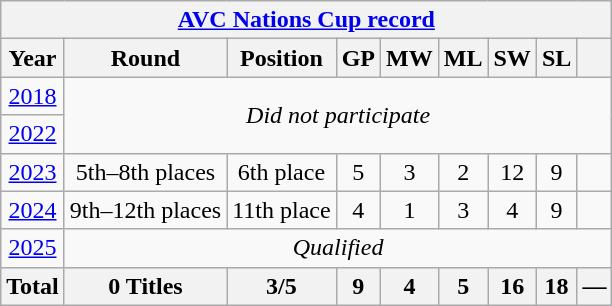<table class="wikitable" style="text-align: center;">
<tr>
<th colspan=9><a href='#'>AVC Nations Cup record</a></th>
</tr>
<tr>
<th>Year</th>
<th>Round</th>
<th>Position</th>
<th>GP</th>
<th>MW</th>
<th>ML</th>
<th>SW</th>
<th>SL</th>
<th></th>
</tr>
<tr>
<td> <a href='#'>2018</a></td>
<td colspan=8 rowspan=2><em>Did not participate</em></td>
</tr>
<tr>
<td> <a href='#'>2022</a></td>
</tr>
<tr>
<td> <a href='#'>2023</a></td>
<td>5th–8th places</td>
<td>6th place</td>
<td>5</td>
<td>3</td>
<td>2</td>
<td>12</td>
<td>9</td>
<td></td>
</tr>
<tr>
<td> <a href='#'>2024</a></td>
<td>9th–12th places</td>
<td>11th place</td>
<td>4</td>
<td>1</td>
<td>3</td>
<td>4</td>
<td>9</td>
<td></td>
</tr>
<tr>
<td> <a href='#'>2025</a></td>
<td colspan=8><em>Qualified</em></td>
</tr>
<tr>
<th>Total</th>
<th>0 Titles</th>
<th>3/5</th>
<th>9</th>
<th>4</th>
<th>5</th>
<th>16</th>
<th>18</th>
<th>—</th>
</tr>
</table>
